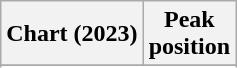<table class="wikitable sortable plainrowheaders" style="text-align:center;">
<tr>
<th scope="col">Chart (2023)</th>
<th scope="col">Peak<br>position</th>
</tr>
<tr>
</tr>
<tr>
</tr>
<tr>
</tr>
</table>
